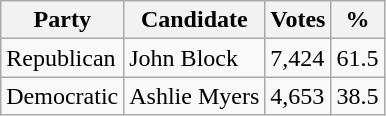<table class="wikitable">
<tr>
<th>Party</th>
<th>Candidate</th>
<th>Votes</th>
<th>%</th>
</tr>
<tr>
<td>Republican</td>
<td>John Block</td>
<td>7,424</td>
<td>61.5</td>
</tr>
<tr>
<td>Democratic</td>
<td>Ashlie Myers</td>
<td>4,653</td>
<td>38.5</td>
</tr>
</table>
